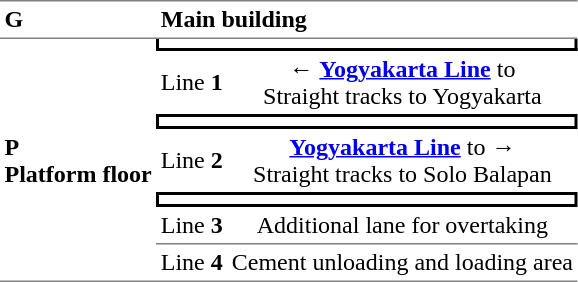<table cellspacing="0" cellpadding="3">
<tr>
<td style="border-top:solid 1px gray;border-bottom:solid 1px gray;"><strong>G</strong></td>
<td style="border-top:solid 1px gray;border-bottom:solid 1px gray;" colspan="2"><strong>Main building</strong></td>
</tr>
<tr>
<td rowspan="7" style="border-bottom:solid 1px gray;"><strong>P</strong><br><strong>Platform floor</strong></td>
<td style="border-bottom:solid 2px black;border-left:solid 2px black;border-right:solid 2px black;text-align:center" colspan="2"></td>
</tr>
<tr>
<td>Line <strong>1</strong></td>
<td style="text-align:center">←   <strong><a href='#'>Yogyakarta Line</a></strong> to <br>Straight tracks to Yogyakarta</td>
</tr>
<tr>
<td style="border-top:solid 2px black;border-bottom:solid 2px black;border-left:solid 2px black;border-right:solid 2px black;text-align:center" colspan="2"></td>
</tr>
<tr>
<td>Line <strong>2</strong></td>
<td style="text-align:center"> <strong><a href='#'>Yogyakarta Line</a></strong> to   →<br>Straight tracks to Solo Balapan</td>
</tr>
<tr>
<td style="border-top:solid 2px black;border-bottom:solid 2px black;border-left:solid 2px black;border-right:solid 2px black;text-align:center" colspan="2"></td>
</tr>
<tr>
<td>Line <strong>3</strong></td>
<td style="text-align:center">Additional lane for overtaking</td>
</tr>
<tr>
<td style="border-bottom:solid 1px gray;border-top:solid 1px gray;">Line <strong>4</strong></td>
<td style="border-top:solid 1px gray;border-bottom:solid 1px gray;text-align:center">Cement unloading and loading area</td>
</tr>
<tr>
</tr>
</table>
